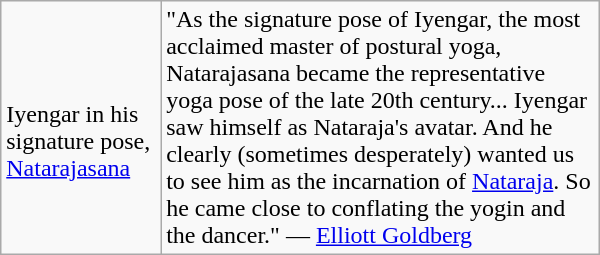<table class="wikitable floatright" width=400px>
<tr>
<td><br>Iyengar in his signature pose, <a href='#'>Natarajasana</a></td>
<td>"As the signature pose of Iyengar, the most acclaimed master of postural yoga, Natarajasana became the representative yoga pose of the late 20th century... Iyengar saw himself as Nataraja's avatar. And he clearly (sometimes desperately) wanted us to see him as the incarnation of <a href='#'>Nataraja</a>. So he came close to conflating the yogin and the dancer." — <a href='#'>Elliott Goldberg</a></td>
</tr>
</table>
